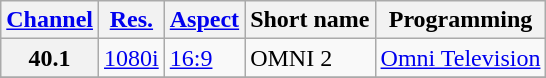<table class="wikitable">
<tr>
<th><a href='#'>Channel</a></th>
<th><a href='#'>Res.</a></th>
<th><a href='#'>Aspect</a></th>
<th>Short name</th>
<th>Programming</th>
</tr>
<tr>
<th scope = "row">40.1</th>
<td><a href='#'>1080i</a></td>
<td><a href='#'>16:9</a></td>
<td>OMNI 2</td>
<td><a href='#'>Omni Television</a></td>
</tr>
<tr>
</tr>
</table>
